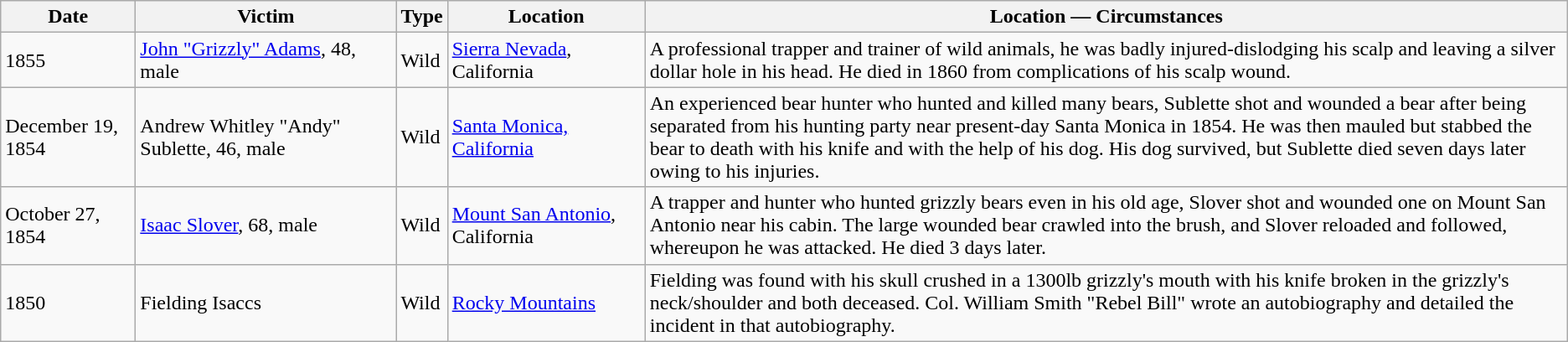<table class="wikitable sortable">
<tr>
<th style="width:100px;" class="unsortable">Date</th>
<th style="width:200px;" class="unsortable">Victim</th>
<th class="unsortable">Type</th>
<th style="width:150px;" class="unsortable">Location</th>
<th class=unsortable>Location — Circumstances</th>
</tr>
<tr>
<td>1855</td>
<td><a href='#'>John "Grizzly" Adams</a>, 48, male</td>
<td>Wild</td>
<td><a href='#'>Sierra Nevada</a>, California</td>
<td>A professional trapper and trainer of wild animals, he was badly injured-dislodging his scalp and leaving a silver dollar hole in his head. He died in 1860 from complications of his scalp wound.</td>
</tr>
<tr>
<td>December 19, 1854</td>
<td>Andrew Whitley "Andy" Sublette, 46, male</td>
<td>Wild</td>
<td><a href='#'>Santa Monica, California</a></td>
<td>An experienced bear hunter who hunted and killed many bears, Sublette shot and wounded a bear after being separated from his hunting party near present-day Santa Monica in 1854. He was then mauled but stabbed the bear to death with his knife and with the help of his dog. His dog survived, but Sublette died seven days later owing to his injuries.</td>
</tr>
<tr>
<td>October 27, 1854</td>
<td><a href='#'>Isaac Slover</a>, 68, male</td>
<td>Wild</td>
<td><a href='#'>Mount San Antonio</a>, California</td>
<td>A trapper and hunter who hunted grizzly bears even in his old age, Slover shot and wounded one on Mount San Antonio near his cabin. The large wounded bear crawled into the brush, and Slover reloaded and followed, whereupon he was attacked. He died 3 days later.</td>
</tr>
<tr>
<td>1850</td>
<td>Fielding Isaccs</td>
<td>Wild</td>
<td><a href='#'>Rocky Mountains</a></td>
<td>Fielding was found with his skull crushed in a 1300lb grizzly's mouth with his knife broken in the grizzly's neck/shoulder and both deceased. Col. William Smith  "Rebel Bill" wrote an autobiography and detailed the incident in that autobiography.</td>
</tr>
</table>
